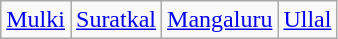<table class="wikitable">
<tr>
<td><a href='#'>Mulki</a></td>
<td><a href='#'>Suratkal</a></td>
<td><a href='#'>Mangaluru</a></td>
<td><a href='#'>Ullal</a></td>
</tr>
</table>
